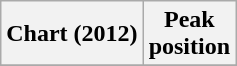<table class="wikitable plainrowheaders" style="text-align:center;">
<tr>
<th>Chart (2012)</th>
<th>Peak<br>position</th>
</tr>
<tr>
</tr>
</table>
